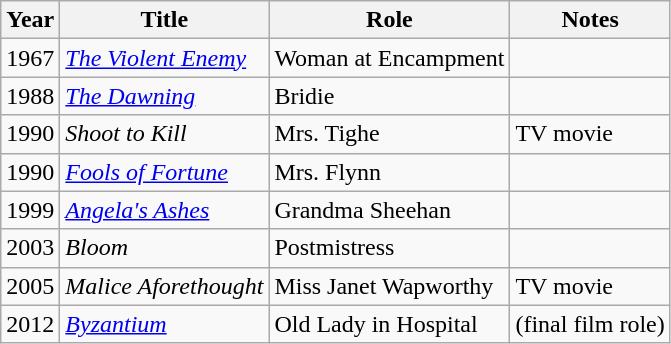<table class="wikitable">
<tr>
<th>Year</th>
<th>Title</th>
<th>Role</th>
<th>Notes</th>
</tr>
<tr>
<td>1967</td>
<td><em><a href='#'>The Violent Enemy</a></em></td>
<td>Woman at Encampment</td>
<td></td>
</tr>
<tr>
<td>1988</td>
<td><em><a href='#'>The Dawning</a></em></td>
<td>Bridie</td>
<td></td>
</tr>
<tr>
<td>1990</td>
<td><em>Shoot to Kill</em></td>
<td>Mrs. Tighe</td>
<td>TV movie</td>
</tr>
<tr>
<td>1990</td>
<td><em><a href='#'>Fools of Fortune</a></em></td>
<td>Mrs. Flynn</td>
<td></td>
</tr>
<tr>
<td>1999</td>
<td><em><a href='#'>Angela's Ashes</a></em></td>
<td>Grandma Sheehan</td>
<td></td>
</tr>
<tr>
<td>2003</td>
<td><em>Bloom</em></td>
<td>Postmistress</td>
<td></td>
</tr>
<tr>
<td>2005</td>
<td><em>Malice Aforethought</em></td>
<td>Miss Janet Wapworthy</td>
<td>TV movie</td>
</tr>
<tr>
<td>2012</td>
<td><em><a href='#'>Byzantium</a></em></td>
<td>Old Lady in Hospital</td>
<td>(final film role)</td>
</tr>
</table>
